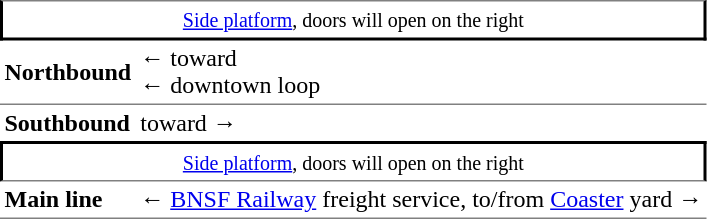<table table border=0 cellspacing=0 cellpadding=3>
<tr>
<td style="border-bottom:solid 2px black;border-right:solid 2px black;border-left:solid 2px black;border-top:solid 1px gray;text-align:center;" colspan=2><small><a href='#'>Side platform</a>, doors will open on the right</small></td>
</tr>
<tr>
<td style="border-bottom:solid 1px gray;"><strong>Northbound</strong></td>
<td style="border-bottom:solid 1px gray;">← <strong></strong> toward  <br>← <strong></strong> downtown loop </td>
</tr>
<tr>
<td style="border-bottom:solid 0px gray;"><strong>Southbound</strong></td>
<td style="border-bottom:solid 0px gray;"> <strong></strong> toward   →</td>
</tr>
<tr>
<td style="border-top:solid 2px black;border-right:solid 2px black;border-left:solid 2px black;border-bottom:solid 1px gray;text-align:center;" colspan=2><small><a href='#'>Side platform</a>, doors will open on the right</small></td>
</tr>
<tr>
<td style="border-bottom:solid 1px gray;"><strong>Main line</strong></td>
<td style="border-bottom:solid 1px gray;">← <a href='#'>BNSF Railway</a> freight service, to/from <a href='#'>Coaster</a> yard →</td>
</tr>
</table>
